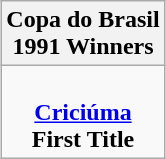<table class="wikitable" style="text-align: center; margin: 0 auto;">
<tr>
<th>Copa do Brasil<br>1991 Winners</th>
</tr>
<tr>
<td><br><strong><a href='#'>Criciúma</a></strong><br><strong>First Title</strong></td>
</tr>
</table>
